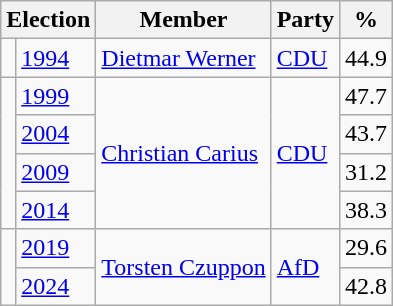<table class=wikitable>
<tr>
<th colspan=2>Election</th>
<th>Member</th>
<th>Party</th>
<th>%</th>
</tr>
<tr>
<td bgcolor=></td>
<td><a href='#'>1994</a></td>
<td><a href='#'>Dietmar Werner</a></td>
<td><a href='#'>CDU</a></td>
<td align=right>44.9</td>
</tr>
<tr>
<td rowspan=4 bgcolor=></td>
<td><a href='#'>1999</a></td>
<td rowspan=4><a href='#'>Christian Carius</a></td>
<td rowspan=4><a href='#'>CDU</a></td>
<td align=right>47.7</td>
</tr>
<tr>
<td><a href='#'>2004</a></td>
<td align=right>43.7</td>
</tr>
<tr>
<td><a href='#'>2009</a></td>
<td align=right>31.2</td>
</tr>
<tr>
<td><a href='#'>2014</a></td>
<td align=right>38.3</td>
</tr>
<tr>
<td rowspan=2 bgcolor=></td>
<td><a href='#'>2019</a></td>
<td rowspan=2><a href='#'>Torsten Czuppon</a></td>
<td rowspan=2><a href='#'>AfD</a></td>
<td align=right>29.6</td>
</tr>
<tr>
<td><a href='#'>2024</a></td>
<td align=right>42.8</td>
</tr>
</table>
